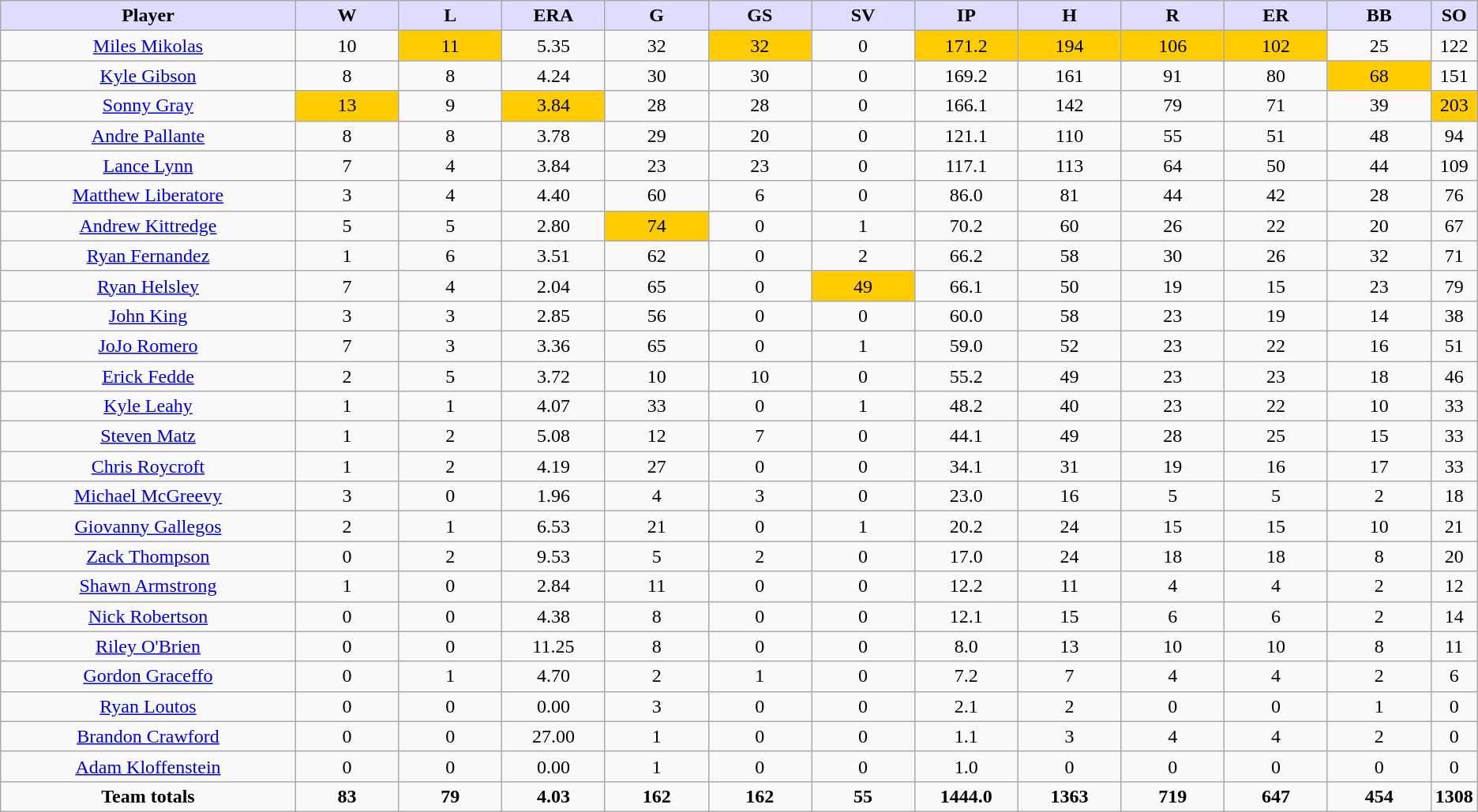<table class="wikitable" style="text-align:center;">
<tr>
<th style="background:#ddf;width:20%;"><strong>Player</strong></th>
<th style="background:#ddf;width:7%;"><strong>W</strong></th>
<th style="background:#ddf;width:7%;"><strong>L</strong></th>
<th style="background:#ddf;width:7%;"><strong>ERA</strong></th>
<th style="background:#ddf;width:7%;"><strong>G</strong></th>
<th style="background:#ddf;width:7%;"><strong>GS</strong></th>
<th style="background:#ddf;width:7%;"><strong>SV</strong></th>
<th style="background:#ddf;width:7%;"><strong>IP</strong></th>
<th style="background:#ddf;width:7%;"><strong>H</strong></th>
<th style="background:#ddf;width:7%;"><strong>R</strong></th>
<th style="background:#ddf;width:7%;"><strong>ER</strong></th>
<th style="background:#ddf;width:7%;"><strong>BB</strong></th>
<th style="background:#ddf;width:7%;"><strong>SO</strong></th>
</tr>
<tr>
<td><a href='#'>Miles Mikolas</a></td>
<td>10</td>
<td bgcolor=#ffcc00>11</td>
<td>5.35</td>
<td>32</td>
<td bgcolor=#ffcc00>32</td>
<td>0</td>
<td bgcolor=#ffcc00>171.2</td>
<td bgcolor=#ffcc00>194</td>
<td bgcolor=#ffcc00>106</td>
<td bgcolor=#ffcc00>102</td>
<td>25</td>
<td>122</td>
</tr>
<tr>
<td><a href='#'>Kyle Gibson</a></td>
<td>8</td>
<td>8</td>
<td>4.24</td>
<td>30</td>
<td>30</td>
<td>0</td>
<td>169.2</td>
<td>161</td>
<td>91</td>
<td>80</td>
<td bgcolor=#ffcc00>68</td>
<td>151</td>
</tr>
<tr>
<td><a href='#'>Sonny Gray</a></td>
<td bgcolor=#ffcc00>13</td>
<td>9</td>
<td bgcolor=#ffcc00>3.84</td>
<td>28</td>
<td>28</td>
<td>0</td>
<td>166.1</td>
<td>142</td>
<td>79</td>
<td>71</td>
<td>39</td>
<td bgcolor=#ffcc00>203</td>
</tr>
<tr>
<td><a href='#'>Andre Pallante</a></td>
<td>8</td>
<td>8</td>
<td>3.78</td>
<td>29</td>
<td>20</td>
<td>0</td>
<td>121.1</td>
<td>110</td>
<td>55</td>
<td>51</td>
<td>48</td>
<td>94</td>
</tr>
<tr>
<td><a href='#'>Lance Lynn</a></td>
<td>7</td>
<td>4</td>
<td>3.84</td>
<td>23</td>
<td>23</td>
<td>0</td>
<td>117.1</td>
<td>113</td>
<td>64</td>
<td>50</td>
<td>44</td>
<td>109</td>
</tr>
<tr>
<td><a href='#'>Matthew Liberatore</a></td>
<td>3</td>
<td>4</td>
<td>4.40</td>
<td>60</td>
<td>6</td>
<td>0</td>
<td>86.0</td>
<td>81</td>
<td>44</td>
<td>42</td>
<td>28</td>
<td>76</td>
</tr>
<tr>
<td><a href='#'>Andrew Kittredge</a></td>
<td>5</td>
<td>5</td>
<td>2.80</td>
<td bgcolor=#ffcc00>74</td>
<td>0</td>
<td>1</td>
<td>70.2</td>
<td>60</td>
<td>26</td>
<td>22</td>
<td>20</td>
<td>67</td>
</tr>
<tr>
<td><a href='#'>Ryan Fernandez</a></td>
<td>1</td>
<td>6</td>
<td>3.51</td>
<td>62</td>
<td>0</td>
<td>2</td>
<td>66.2</td>
<td>58</td>
<td>30</td>
<td>26</td>
<td>32</td>
<td>71</td>
</tr>
<tr>
<td><a href='#'>Ryan Helsley</a></td>
<td>7</td>
<td>4</td>
<td>2.04</td>
<td>65</td>
<td>0</td>
<td bgcolor=#ffcc00>49</td>
<td>66.1</td>
<td>50</td>
<td>19</td>
<td>15</td>
<td>23</td>
<td>79</td>
</tr>
<tr>
<td><a href='#'>John King</a></td>
<td>3</td>
<td>3</td>
<td>2.85</td>
<td>56</td>
<td>0</td>
<td>0</td>
<td>60.0</td>
<td>58</td>
<td>23</td>
<td>19</td>
<td>14</td>
<td>38</td>
</tr>
<tr>
<td><a href='#'>JoJo Romero</a></td>
<td>7</td>
<td>3</td>
<td>3.36</td>
<td>65</td>
<td>0</td>
<td>1</td>
<td>59.0</td>
<td>52</td>
<td>23</td>
<td>22</td>
<td>16</td>
<td>51</td>
</tr>
<tr>
<td><a href='#'>Erick Fedde</a></td>
<td>2</td>
<td>5</td>
<td>3.72</td>
<td>10</td>
<td>10</td>
<td>0</td>
<td>55.2</td>
<td>49</td>
<td>23</td>
<td>23</td>
<td>18</td>
<td>46</td>
</tr>
<tr>
<td><a href='#'>Kyle Leahy</a></td>
<td>1</td>
<td>1</td>
<td>4.07</td>
<td>33</td>
<td>0</td>
<td>1</td>
<td>48.2</td>
<td>40</td>
<td>23</td>
<td>22</td>
<td>10</td>
<td>33</td>
</tr>
<tr>
<td><a href='#'>Steven Matz</a></td>
<td>1</td>
<td>2</td>
<td>5.08</td>
<td>12</td>
<td>7</td>
<td>0</td>
<td>44.1</td>
<td>49</td>
<td>28</td>
<td>25</td>
<td>15</td>
<td>33</td>
</tr>
<tr>
<td><a href='#'>Chris Roycroft</a></td>
<td>1</td>
<td>2</td>
<td>4.19</td>
<td>27</td>
<td>0</td>
<td>0</td>
<td>34.1</td>
<td>31</td>
<td>19</td>
<td>16</td>
<td>17</td>
<td>33</td>
</tr>
<tr>
<td><a href='#'>Michael McGreevy</a></td>
<td>3</td>
<td>0</td>
<td>1.96</td>
<td>4</td>
<td>3</td>
<td>0</td>
<td>23.0</td>
<td>16</td>
<td>5</td>
<td>5</td>
<td>2</td>
<td>18</td>
</tr>
<tr>
<td><a href='#'>Giovanny Gallegos</a></td>
<td>2</td>
<td>1</td>
<td>6.53</td>
<td>21</td>
<td>0</td>
<td>1</td>
<td>20.2</td>
<td>24</td>
<td>15</td>
<td>15</td>
<td>10</td>
<td>21</td>
</tr>
<tr>
<td><a href='#'>Zack Thompson</a></td>
<td>0</td>
<td>2</td>
<td>9.53</td>
<td>5</td>
<td>2</td>
<td>0</td>
<td>17.0</td>
<td>24</td>
<td>18</td>
<td>18</td>
<td>8</td>
<td>20</td>
</tr>
<tr>
<td><a href='#'>Shawn Armstrong</a></td>
<td>1</td>
<td>0</td>
<td>2.84</td>
<td>11</td>
<td>0</td>
<td>0</td>
<td>12.2</td>
<td>11</td>
<td>4</td>
<td>4</td>
<td>2</td>
<td>12</td>
</tr>
<tr>
<td><a href='#'>Nick Robertson</a></td>
<td>0</td>
<td>0</td>
<td>4.38</td>
<td>8</td>
<td>0</td>
<td>0</td>
<td>12.1</td>
<td>15</td>
<td>6</td>
<td>6</td>
<td>2</td>
<td>14</td>
</tr>
<tr>
<td><a href='#'>Riley O'Brien</a></td>
<td>0</td>
<td>0</td>
<td>11.25</td>
<td>8</td>
<td>0</td>
<td>0</td>
<td>8.0</td>
<td>13</td>
<td>10</td>
<td>10</td>
<td>8</td>
<td>11</td>
</tr>
<tr>
<td><a href='#'>Gordon Graceffo</a></td>
<td>0</td>
<td>1</td>
<td>4.70</td>
<td>2</td>
<td>1</td>
<td>0</td>
<td>7.2</td>
<td>7</td>
<td>4</td>
<td>4</td>
<td>2</td>
<td>6</td>
</tr>
<tr>
<td><a href='#'>Ryan Loutos</a></td>
<td>0</td>
<td>0</td>
<td>0.00</td>
<td>3</td>
<td>0</td>
<td>0</td>
<td>2.1</td>
<td>2</td>
<td>0</td>
<td>0</td>
<td>1</td>
<td>0</td>
</tr>
<tr>
<td><a href='#'>Brandon Crawford</a></td>
<td>0</td>
<td>0</td>
<td>27.00</td>
<td>1</td>
<td>0</td>
<td>0</td>
<td>1.1</td>
<td>3</td>
<td>4</td>
<td>4</td>
<td>2</td>
<td>0</td>
</tr>
<tr>
<td><a href='#'>Adam Kloffenstein</a></td>
<td>0</td>
<td>0</td>
<td>0.00</td>
<td>1</td>
<td>0</td>
<td>0</td>
<td>1.0</td>
<td>0</td>
<td>0</td>
<td>0</td>
<td>0</td>
<td>0</td>
</tr>
<tr>
<td><strong>Team totals</strong></td>
<td><strong>83</strong></td>
<td><strong>79</strong></td>
<td><strong>4.03</strong></td>
<td><strong>162</strong></td>
<td><strong>162</strong></td>
<td><strong>55</strong></td>
<td><strong>1444.0</strong></td>
<td><strong>1363</strong></td>
<td><strong>719</strong></td>
<td><strong>647</strong></td>
<td><strong>454</strong></td>
<td><strong>1308</strong></td>
</tr>
</table>
